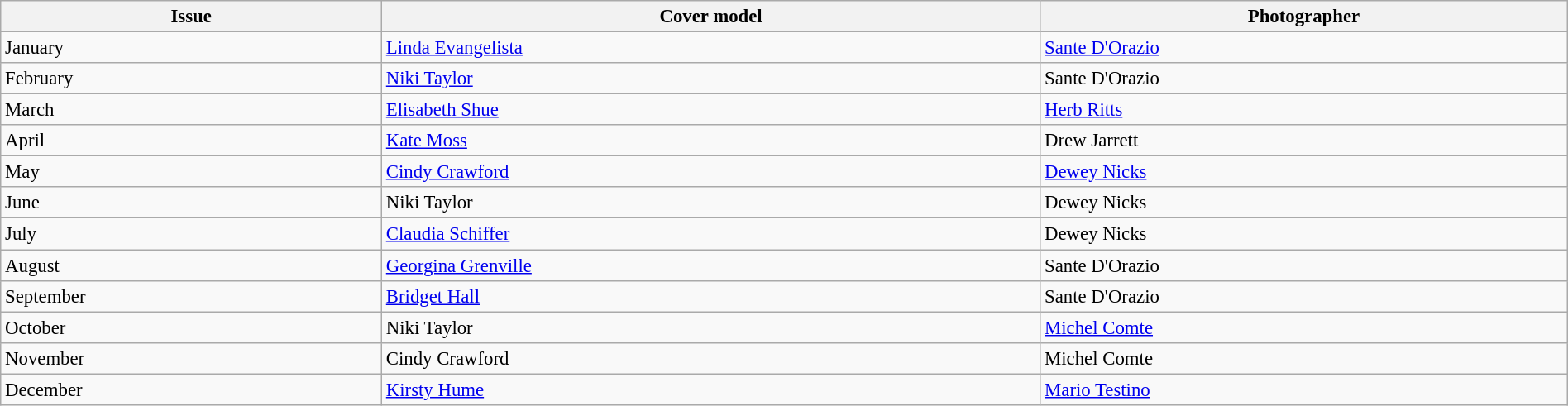<table class="sortable wikitable"  style="font-size:95%; width:100%;">
<tr>
<th style="text-align:center;">Issue</th>
<th style="text-align:center;">Cover model</th>
<th style="text-align:center;">Photographer</th>
</tr>
<tr>
<td>January</td>
<td><a href='#'>Linda Evangelista</a></td>
<td><a href='#'>Sante D'Orazio</a></td>
</tr>
<tr>
<td>February</td>
<td><a href='#'>Niki Taylor</a></td>
<td>Sante D'Orazio</td>
</tr>
<tr>
<td>March</td>
<td><a href='#'>Elisabeth Shue</a></td>
<td><a href='#'>Herb Ritts</a></td>
</tr>
<tr>
<td>April</td>
<td><a href='#'>Kate Moss</a></td>
<td>Drew Jarrett</td>
</tr>
<tr>
<td>May</td>
<td><a href='#'>Cindy Crawford</a></td>
<td><a href='#'>Dewey Nicks</a></td>
</tr>
<tr>
<td>June</td>
<td>Niki Taylor</td>
<td>Dewey Nicks</td>
</tr>
<tr>
<td>July</td>
<td><a href='#'>Claudia Schiffer</a></td>
<td>Dewey Nicks</td>
</tr>
<tr>
<td>August</td>
<td><a href='#'>Georgina Grenville</a></td>
<td>Sante D'Orazio</td>
</tr>
<tr>
<td>September</td>
<td><a href='#'>Bridget Hall</a></td>
<td>Sante D'Orazio</td>
</tr>
<tr>
<td>October</td>
<td>Niki Taylor</td>
<td><a href='#'>Michel Comte</a></td>
</tr>
<tr>
<td>November</td>
<td>Cindy Crawford</td>
<td>Michel Comte</td>
</tr>
<tr>
<td>December</td>
<td><a href='#'>Kirsty Hume</a></td>
<td><a href='#'>Mario Testino</a></td>
</tr>
</table>
